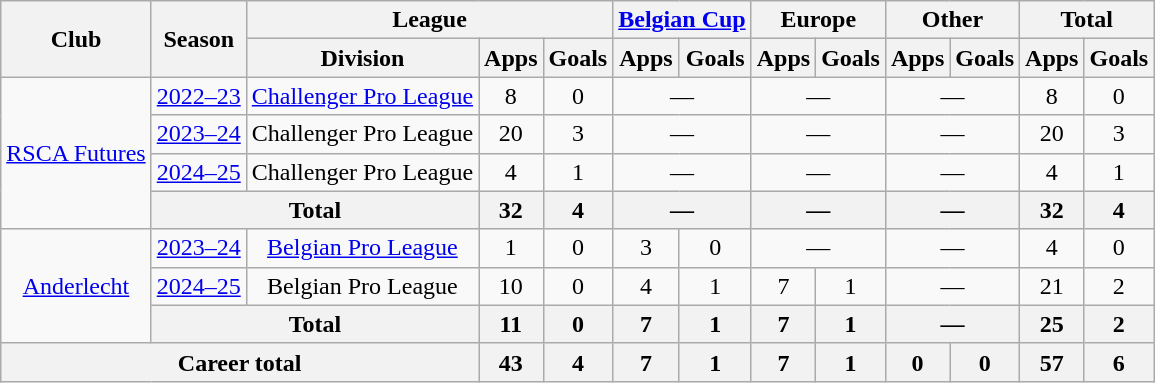<table class="wikitable" style="text-align:center">
<tr>
<th rowspan="2">Club</th>
<th rowspan="2">Season</th>
<th colspan="3">League</th>
<th colspan="2"><a href='#'>Belgian Cup</a></th>
<th colspan="2">Europe</th>
<th colspan="2">Other</th>
<th colspan="2">Total</th>
</tr>
<tr>
<th>Division</th>
<th>Apps</th>
<th>Goals</th>
<th>Apps</th>
<th>Goals</th>
<th>Apps</th>
<th>Goals</th>
<th>Apps</th>
<th>Goals</th>
<th>Apps</th>
<th>Goals</th>
</tr>
<tr>
<td rowspan="4"><a href='#'>RSCA Futures</a></td>
<td><a href='#'>2022–23</a></td>
<td><a href='#'>Challenger Pro League</a></td>
<td>8</td>
<td>0</td>
<td colspan="2">—</td>
<td colspan="2">—</td>
<td colspan="2">—</td>
<td>8</td>
<td>0</td>
</tr>
<tr>
<td><a href='#'>2023–24</a></td>
<td>Challenger Pro League</td>
<td>20</td>
<td>3</td>
<td colspan="2">—</td>
<td colspan="2">—</td>
<td colspan="2">—</td>
<td>20</td>
<td>3</td>
</tr>
<tr>
<td><a href='#'>2024–25</a></td>
<td>Challenger Pro League</td>
<td>4</td>
<td>1</td>
<td colspan="2">—</td>
<td colspan="2">—</td>
<td colspan="2">—</td>
<td>4</td>
<td>1</td>
</tr>
<tr>
<th colspan="2">Total</th>
<th>32</th>
<th>4</th>
<th colspan="2">—</th>
<th colspan="2">—</th>
<th colspan="2">—</th>
<th>32</th>
<th>4</th>
</tr>
<tr>
<td rowspan="3"><a href='#'>Anderlecht</a></td>
<td><a href='#'>2023–24</a></td>
<td><a href='#'>Belgian Pro League</a></td>
<td>1</td>
<td>0</td>
<td>3</td>
<td>0</td>
<td colspan="2">—</td>
<td colspan="2">—</td>
<td>4</td>
<td>0</td>
</tr>
<tr>
<td><a href='#'>2024–25</a></td>
<td>Belgian Pro League</td>
<td>10</td>
<td>0</td>
<td>4</td>
<td>1</td>
<td>7</td>
<td>1</td>
<td colspan="2">—</td>
<td>21</td>
<td>2</td>
</tr>
<tr>
<th colspan="2">Total</th>
<th>11</th>
<th>0</th>
<th>7</th>
<th>1</th>
<th>7</th>
<th>1</th>
<th colspan="2">—</th>
<th>25</th>
<th>2</th>
</tr>
<tr>
<th colspan="3">Career total</th>
<th>43</th>
<th>4</th>
<th>7</th>
<th>1</th>
<th>7</th>
<th>1</th>
<th>0</th>
<th>0</th>
<th>57</th>
<th>6</th>
</tr>
</table>
